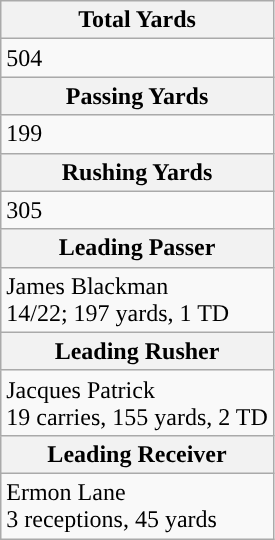<table class="wikitable">
<tr>
<th>Total Yards</th>
</tr>
<tr>
<td>504</td>
</tr>
<tr>
<th>Passing Yards</th>
</tr>
<tr>
<td>199</td>
</tr>
<tr>
<th>Rushing Yards</th>
</tr>
<tr>
<td>305</td>
</tr>
<tr>
<th>Leading Passer</th>
</tr>
<tr>
<td>James Blackman<br>14/22; 197 yards, 1 TD</td>
</tr>
<tr>
<th>Leading Rusher</th>
</tr>
<tr>
<td>Jacques Patrick<br>19 carries, 155 yards, 2 TD</td>
</tr>
<tr>
<th>Leading Receiver</th>
</tr>
<tr>
<td>Ermon Lane<br>3 receptions, 45 yards</td>
</tr>
</table>
